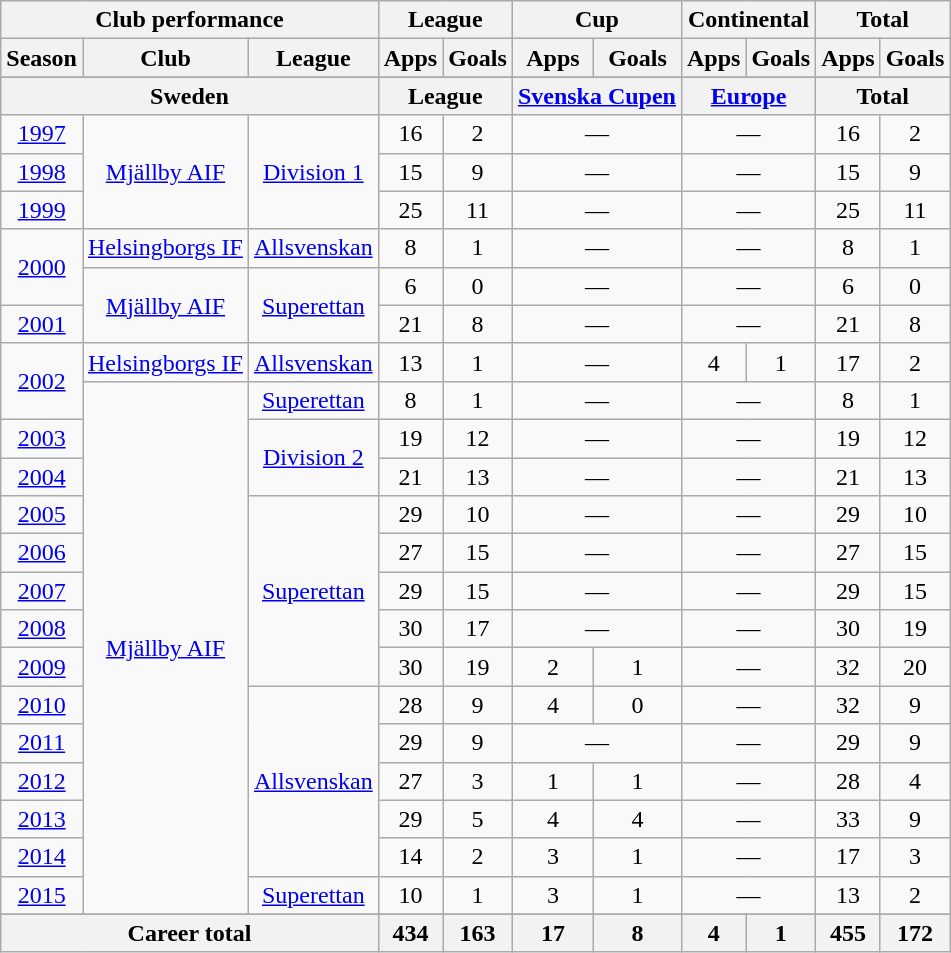<table class="wikitable" style="text-align:center">
<tr>
<th colspan=3>Club performance</th>
<th colspan=2>League</th>
<th colspan=2>Cup</th>
<th colspan=2>Continental</th>
<th colspan=2>Total</th>
</tr>
<tr>
<th>Season</th>
<th>Club</th>
<th>League</th>
<th>Apps</th>
<th>Goals</th>
<th>Apps</th>
<th>Goals</th>
<th>Apps</th>
<th>Goals</th>
<th>Apps</th>
<th>Goals</th>
</tr>
<tr>
</tr>
<tr>
<th colspan=3>Sweden</th>
<th colspan=2>League</th>
<th colspan=2><a href='#'>Svenska Cupen</a></th>
<th colspan=2><a href='#'>Europe</a></th>
<th colspan=2>Total</th>
</tr>
<tr>
<td><a href='#'>1997</a></td>
<td rowspan="3"><a href='#'>Mjällby AIF</a></td>
<td rowspan="3"><a href='#'>Division 1</a></td>
<td>16</td>
<td>2</td>
<td colspan="2">—</td>
<td colspan="2">—</td>
<td>16</td>
<td>2</td>
</tr>
<tr>
<td><a href='#'>1998</a></td>
<td>15</td>
<td>9</td>
<td colspan="2">—</td>
<td colspan="2">—</td>
<td>15</td>
<td>9</td>
</tr>
<tr>
<td><a href='#'>1999</a></td>
<td>25</td>
<td>11</td>
<td colspan="2">—</td>
<td colspan="2">—</td>
<td>25</td>
<td>11</td>
</tr>
<tr>
<td rowspan="2"><a href='#'>2000</a></td>
<td><a href='#'>Helsingborgs IF</a></td>
<td><a href='#'>Allsvenskan</a></td>
<td>8</td>
<td>1</td>
<td colspan="2">—</td>
<td colspan="2">—</td>
<td>8</td>
<td>1</td>
</tr>
<tr>
<td rowspan="2"><a href='#'>Mjällby AIF</a></td>
<td rowspan="2"><a href='#'>Superettan</a></td>
<td>6</td>
<td>0</td>
<td colspan="2">—</td>
<td colspan="2">—</td>
<td>6</td>
<td>0</td>
</tr>
<tr>
<td><a href='#'>2001</a></td>
<td>21</td>
<td>8</td>
<td colspan="2">—</td>
<td colspan="2">—</td>
<td>21</td>
<td>8</td>
</tr>
<tr>
<td rowspan="2"><a href='#'>2002</a></td>
<td><a href='#'>Helsingborgs IF</a></td>
<td><a href='#'>Allsvenskan</a></td>
<td>13</td>
<td>1</td>
<td colspan="2">—</td>
<td>4</td>
<td>1</td>
<td>17</td>
<td>2</td>
</tr>
<tr>
<td rowspan="14"><a href='#'>Mjällby AIF</a></td>
<td><a href='#'>Superettan</a></td>
<td>8</td>
<td>1</td>
<td colspan="2">—</td>
<td colspan="2">—</td>
<td>8</td>
<td>1</td>
</tr>
<tr>
<td><a href='#'>2003</a></td>
<td rowspan="2"><a href='#'>Division 2</a></td>
<td>19</td>
<td>12</td>
<td colspan="2">—</td>
<td colspan="2">—</td>
<td>19</td>
<td>12</td>
</tr>
<tr>
<td><a href='#'>2004</a></td>
<td>21</td>
<td>13</td>
<td colspan="2">—</td>
<td colspan="2">—</td>
<td>21</td>
<td>13</td>
</tr>
<tr>
<td><a href='#'>2005</a></td>
<td rowspan="5"><a href='#'>Superettan</a></td>
<td>29</td>
<td>10</td>
<td colspan="2">—</td>
<td colspan="2">—</td>
<td>29</td>
<td>10</td>
</tr>
<tr>
<td><a href='#'>2006</a></td>
<td>27</td>
<td>15</td>
<td colspan="2">—</td>
<td colspan="2">—</td>
<td>27</td>
<td>15</td>
</tr>
<tr>
<td><a href='#'>2007</a></td>
<td>29</td>
<td>15</td>
<td colspan="2">—</td>
<td colspan="2">—</td>
<td>29</td>
<td>15</td>
</tr>
<tr>
<td><a href='#'>2008</a></td>
<td>30</td>
<td>17</td>
<td colspan="2">—</td>
<td colspan="2">—</td>
<td>30</td>
<td>19</td>
</tr>
<tr>
<td><a href='#'>2009</a></td>
<td>30</td>
<td>19</td>
<td>2</td>
<td>1</td>
<td colspan="2">—</td>
<td>32</td>
<td>20</td>
</tr>
<tr>
<td><a href='#'>2010</a></td>
<td rowspan="5"><a href='#'>Allsvenskan</a></td>
<td>28</td>
<td>9</td>
<td>4</td>
<td>0</td>
<td colspan="2">—</td>
<td>32</td>
<td>9</td>
</tr>
<tr>
<td><a href='#'>2011</a></td>
<td>29</td>
<td>9</td>
<td colspan="2">—</td>
<td colspan="2">—</td>
<td>29</td>
<td>9</td>
</tr>
<tr>
<td><a href='#'>2012</a></td>
<td>27</td>
<td>3</td>
<td>1</td>
<td>1</td>
<td colspan="2">—</td>
<td>28</td>
<td>4</td>
</tr>
<tr>
<td><a href='#'>2013</a></td>
<td>29</td>
<td>5</td>
<td>4</td>
<td>4</td>
<td colspan="2">—</td>
<td>33</td>
<td>9</td>
</tr>
<tr>
<td><a href='#'>2014</a></td>
<td>14</td>
<td>2</td>
<td>3</td>
<td>1</td>
<td colspan="2">—</td>
<td>17</td>
<td>3</td>
</tr>
<tr>
<td><a href='#'>2015</a></td>
<td><a href='#'>Superettan</a></td>
<td>10</td>
<td>1</td>
<td>3</td>
<td>1</td>
<td colspan="2">—</td>
<td>13</td>
<td>2</td>
</tr>
<tr>
</tr>
<tr>
<th colspan=3>Career total</th>
<th>434</th>
<th>163</th>
<th>17</th>
<th>8</th>
<th>4</th>
<th>1</th>
<th>455</th>
<th>172</th>
</tr>
</table>
